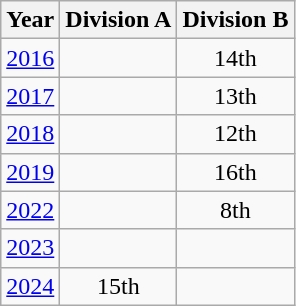<table class="wikitable" style="text-align:center">
<tr>
<th>Year</th>
<th>Division A</th>
<th>Division B</th>
</tr>
<tr>
<td><a href='#'>2016</a></td>
<td></td>
<td>14th</td>
</tr>
<tr>
<td><a href='#'>2017</a></td>
<td></td>
<td>13th</td>
</tr>
<tr>
<td><a href='#'>2018</a></td>
<td></td>
<td>12th</td>
</tr>
<tr>
<td><a href='#'>2019</a></td>
<td></td>
<td>16th</td>
</tr>
<tr>
<td><a href='#'>2022</a></td>
<td></td>
<td>8th</td>
</tr>
<tr>
<td><a href='#'>2023</a></td>
<td></td>
<td></td>
</tr>
<tr>
<td><a href='#'>2024</a></td>
<td>15th</td>
<td></td>
</tr>
</table>
